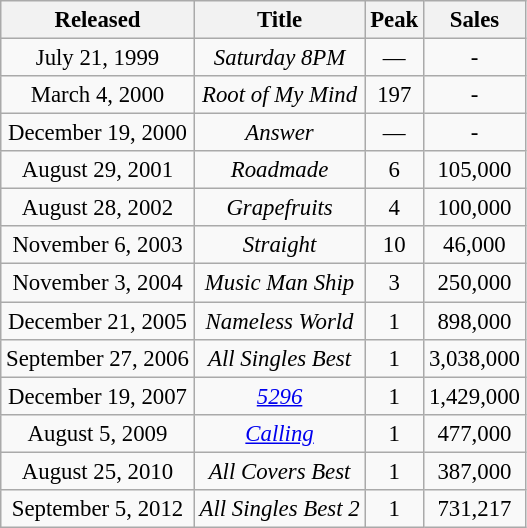<table class="wikitable" style="font-size:95%;">
<tr>
<th>Released</th>
<th>Title</th>
<th>Peak</th>
<th>Sales</th>
</tr>
<tr align="center">
<td>July 21, 1999</td>
<td><em>Saturday 8PM</em></td>
<td>—</td>
<td>-</td>
</tr>
<tr align="center">
<td>March 4, 2000</td>
<td><em>Root of My Mind</em></td>
<td>197</td>
<td>-</td>
</tr>
<tr align="center">
<td>December 19, 2000</td>
<td><em>Answer</em></td>
<td>—</td>
<td>-</td>
</tr>
<tr align="center">
<td>August 29, 2001</td>
<td><em>Roadmade</em></td>
<td>6</td>
<td>105,000</td>
</tr>
<tr align="center">
<td>August 28, 2002</td>
<td><em>Grapefruits</em></td>
<td>4</td>
<td>100,000</td>
</tr>
<tr align="center">
<td>November 6, 2003</td>
<td><em>Straight</em></td>
<td>10</td>
<td>46,000</td>
</tr>
<tr align="center">
<td>November 3, 2004</td>
<td><em>Music Man Ship</em></td>
<td>3</td>
<td>250,000</td>
</tr>
<tr align="center">
<td>December 21, 2005</td>
<td><em>Nameless World</em></td>
<td>1</td>
<td>898,000</td>
</tr>
<tr align="center">
<td>September 27, 2006</td>
<td><em>All Singles Best</em></td>
<td>1</td>
<td>3,038,000</td>
</tr>
<tr align="center">
<td>December 19, 2007</td>
<td><em><a href='#'>5296</a></em></td>
<td>1</td>
<td>1,429,000</td>
</tr>
<tr align="center">
<td>August 5, 2009</td>
<td><em><a href='#'>Calling</a></em></td>
<td>1</td>
<td>477,000</td>
</tr>
<tr align="center">
<td>August 25, 2010</td>
<td><em>All Covers Best</em></td>
<td>1</td>
<td>387,000</td>
</tr>
<tr align="center">
<td>September 5, 2012</td>
<td><em>All Singles Best 2</em></td>
<td>1</td>
<td>731,217</td>
</tr>
</table>
